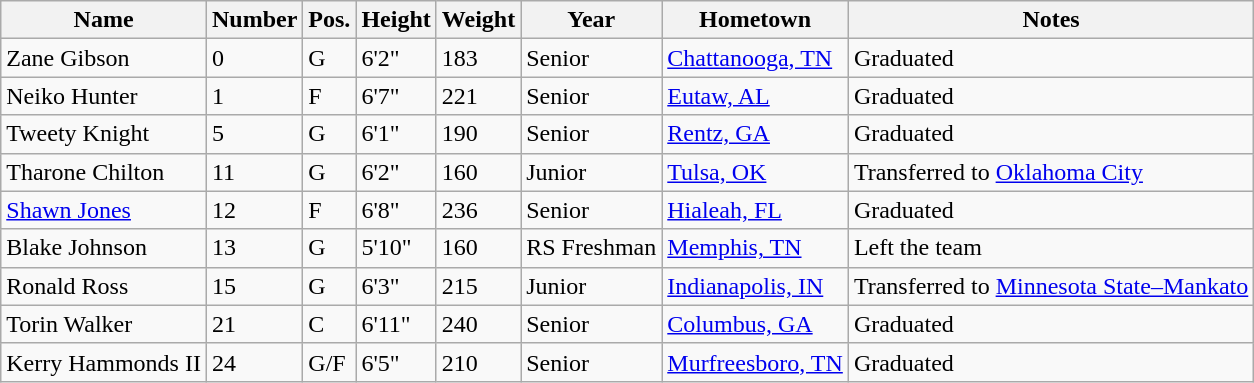<table class="wikitable sortable" border="1">
<tr>
<th>Name</th>
<th>Number</th>
<th>Pos.</th>
<th>Height</th>
<th>Weight</th>
<th>Year</th>
<th>Hometown</th>
<th class="unsortable">Notes</th>
</tr>
<tr>
<td>Zane Gibson</td>
<td>0</td>
<td>G</td>
<td>6'2"</td>
<td>183</td>
<td>Senior</td>
<td><a href='#'>Chattanooga, TN</a></td>
<td>Graduated</td>
</tr>
<tr>
<td>Neiko Hunter</td>
<td>1</td>
<td>F</td>
<td>6'7"</td>
<td>221</td>
<td>Senior</td>
<td><a href='#'>Eutaw, AL</a></td>
<td>Graduated</td>
</tr>
<tr>
<td>Tweety Knight</td>
<td>5</td>
<td>G</td>
<td>6'1"</td>
<td>190</td>
<td>Senior</td>
<td><a href='#'>Rentz, GA</a></td>
<td>Graduated</td>
</tr>
<tr>
<td>Tharone Chilton</td>
<td>11</td>
<td>G</td>
<td>6'2"</td>
<td>160</td>
<td>Junior</td>
<td><a href='#'>Tulsa, OK</a></td>
<td>Transferred to <a href='#'>Oklahoma City</a></td>
</tr>
<tr>
<td><a href='#'>Shawn Jones</a></td>
<td>12</td>
<td>F</td>
<td>6'8"</td>
<td>236</td>
<td>Senior</td>
<td><a href='#'>Hialeah, FL</a></td>
<td>Graduated</td>
</tr>
<tr>
<td>Blake Johnson</td>
<td>13</td>
<td>G</td>
<td>5'10"</td>
<td>160</td>
<td>RS Freshman</td>
<td><a href='#'>Memphis, TN</a></td>
<td>Left the team</td>
</tr>
<tr>
<td>Ronald Ross</td>
<td>15</td>
<td>G</td>
<td>6'3"</td>
<td>215</td>
<td>Junior</td>
<td><a href='#'>Indianapolis, IN</a></td>
<td>Transferred to <a href='#'>Minnesota State–Mankato</a></td>
</tr>
<tr>
<td>Torin Walker</td>
<td>21</td>
<td>C</td>
<td>6'11"</td>
<td>240</td>
<td>Senior</td>
<td><a href='#'>Columbus, GA</a></td>
<td>Graduated</td>
</tr>
<tr>
<td>Kerry Hammonds II</td>
<td>24</td>
<td>G/F</td>
<td>6'5"</td>
<td>210</td>
<td>Senior</td>
<td><a href='#'>Murfreesboro, TN</a></td>
<td>Graduated</td>
</tr>
</table>
